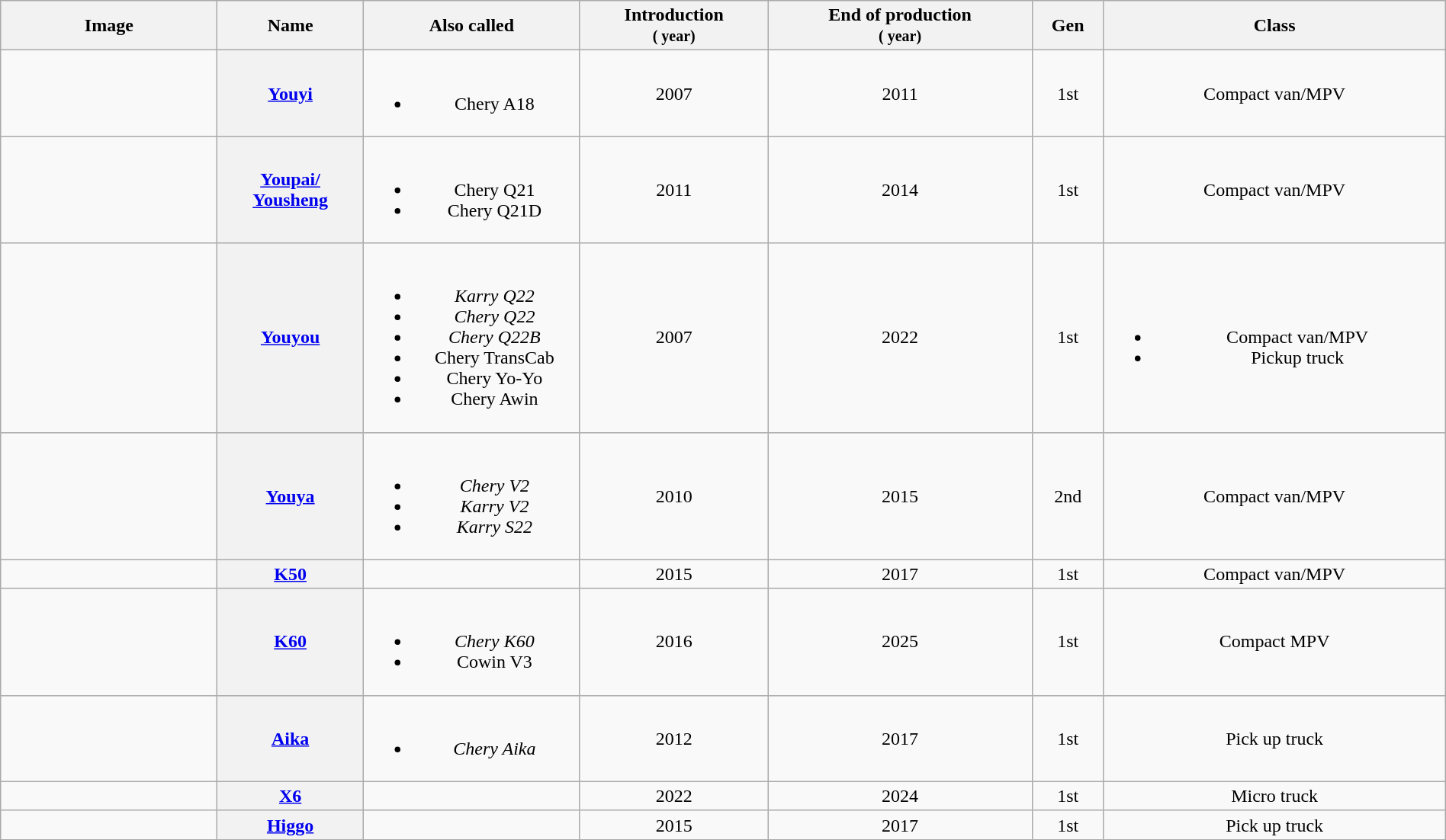<table class="wikitable sortable" style="text-align: center; width: 100%">
<tr>
<th class="unsortable" width="15%">Image</th>
<th>Name</th>
<th class="unsortable" width="15%">Also called</th>
<th>Introduction<br><small>( year)</small></th>
<th>End of production<br><small>( year)</small></th>
<th>Gen</th>
<th class="unsortable">Class</th>
</tr>
<tr>
<td></td>
<th><a href='#'>Youyi</a></th>
<td><br><ul><li>Chery A18</li></ul></td>
<td>2007</td>
<td>2011</td>
<td>1st</td>
<td>Compact van/MPV</td>
</tr>
<tr>
<td></td>
<th><a href='#'>Youpai/<br>Yousheng</a></th>
<td><br><ul><li>Chery Q21</li><li>Chery Q21D</li></ul></td>
<td>2011</td>
<td>2014</td>
<td>1st</td>
<td>Compact van/MPV</td>
</tr>
<tr>
<td><br></td>
<th><a href='#'>Youyou</a></th>
<td><br><ul><li><em>Karry Q22</em></li><li><em>Chery Q22</em></li><li><em>Chery Q22B</em></li><li>Chery TransCab</li><li>Chery Yo-Yo</li><li>Chery Awin</li></ul></td>
<td>2007</td>
<td>2022</td>
<td>1st</td>
<td><br><ul><li>Compact van/MPV</li><li>Pickup truck</li></ul></td>
</tr>
<tr>
<td></td>
<th><a href='#'>Youya</a></th>
<td><br><ul><li><em>Chery V2</em></li><li><em>Karry V2</em></li><li><em>Karry S22</em></li></ul></td>
<td>2010</td>
<td>2015</td>
<td>2nd</td>
<td>Compact van/MPV</td>
</tr>
<tr>
<td></td>
<th><a href='#'>K50</a></th>
<td></td>
<td>2015</td>
<td>2017</td>
<td>1st</td>
<td>Compact van/MPV</td>
</tr>
<tr>
<td></td>
<th><a href='#'>K60</a></th>
<td><br><ul><li><em>Chery K60</em></li><li>Cowin V3</li></ul></td>
<td>2016</td>
<td>2025</td>
<td>1st</td>
<td>Compact MPV</td>
</tr>
<tr>
<td></td>
<th><a href='#'>Aika</a></th>
<td><br><ul><li><em>Chery Aika</em></li></ul></td>
<td>2012</td>
<td>2017</td>
<td>1st</td>
<td>Pick up truck</td>
</tr>
<tr>
<td><br></td>
<th><a href='#'>X6</a></th>
<td></td>
<td>2022</td>
<td>2024</td>
<td>1st</td>
<td>Micro truck</td>
</tr>
<tr>
<td></td>
<th><a href='#'>Higgo</a></th>
<td></td>
<td>2015</td>
<td>2017</td>
<td>1st</td>
<td>Pick up truck</td>
</tr>
</table>
